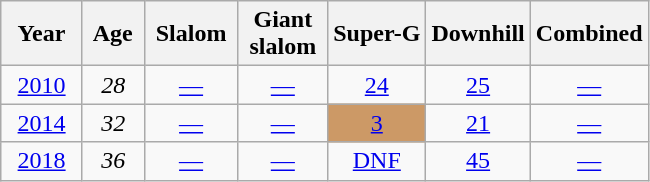<table class=wikitable style="text-align:center">
<tr>
<th>  Year  </th>
<th> Age </th>
<th> Slalom </th>
<th>Giant<br> slalom </th>
<th>Super-G</th>
<th>Downhill</th>
<th>Combined</th>
</tr>
<tr>
<td><a href='#'>2010</a></td>
<td><em>28</em></td>
<td><a href='#'>—</a></td>
<td><a href='#'>—</a></td>
<td><a href='#'>24</a></td>
<td><a href='#'>25</a></td>
<td><a href='#'>—</a></td>
</tr>
<tr>
<td><a href='#'>2014</a></td>
<td><em>32</em></td>
<td><a href='#'>—</a></td>
<td><a href='#'>—</a></td>
<td style="background:#c96;"><a href='#'>3</a></td>
<td><a href='#'>21</a></td>
<td><a href='#'>—</a></td>
</tr>
<tr>
<td><a href='#'>2018</a></td>
<td><em>36</em></td>
<td><a href='#'>—</a></td>
<td><a href='#'>—</a></td>
<td><a href='#'>DNF</a></td>
<td><a href='#'>45</a></td>
<td><a href='#'>—</a></td>
</tr>
</table>
